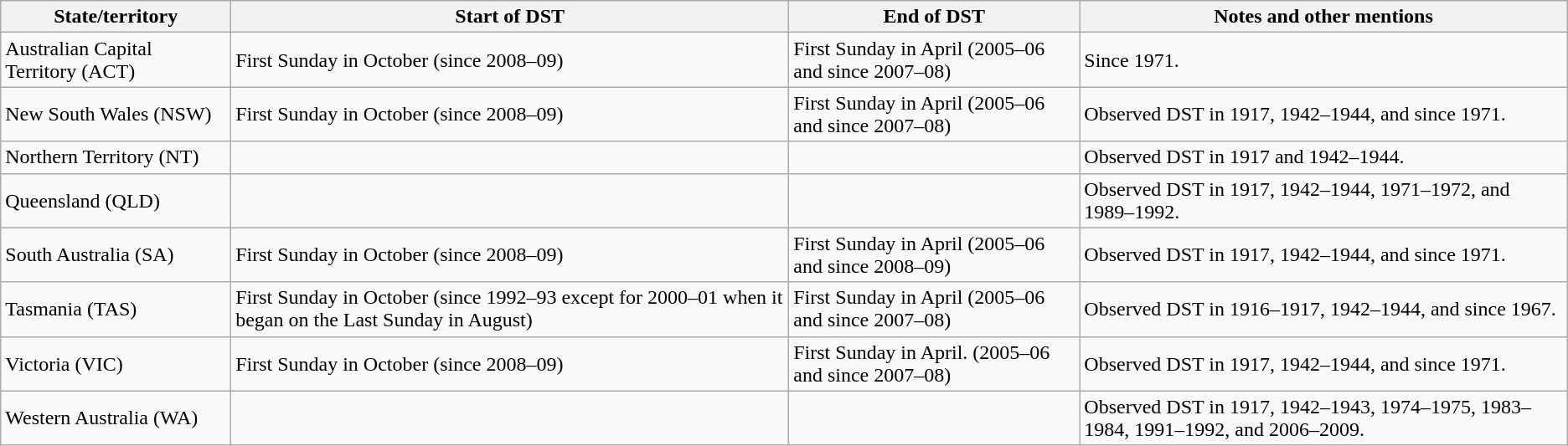<table class="wikitable">
<tr>
<th>State/territory</th>
<th>Start of DST</th>
<th>End of DST</th>
<th>Notes and other mentions</th>
</tr>
<tr>
<td>Australian Capital Territory (ACT)</td>
<td>First Sunday in October (since 2008–09)</td>
<td>First Sunday in April (2005–06 and since 2007–08)</td>
<td>Since 1971.</td>
</tr>
<tr>
<td>New South Wales (NSW)</td>
<td>First Sunday in October (since 2008–09)</td>
<td>First Sunday in April (2005–06 and since 2007–08)</td>
<td>Observed DST in 1917, 1942–1944, and since 1971.</td>
</tr>
<tr>
<td>Northern Territory (NT)</td>
<td></td>
<td></td>
<td>Observed DST in 1917 and 1942–1944.</td>
</tr>
<tr>
<td>Queensland (QLD)</td>
<td></td>
<td></td>
<td>Observed DST in 1917, 1942–1944, 1971–1972, and 1989–1992.</td>
</tr>
<tr>
<td>South Australia (SA)</td>
<td>First Sunday in October (since 2008–09)</td>
<td>First Sunday in April (2005–06 and since 2008–09)</td>
<td>Observed DST in 1917, 1942–1944, and since 1971.</td>
</tr>
<tr>
<td>Tasmania (TAS)</td>
<td>First Sunday in October (since 1992–93 except for 2000–01 when it began on the Last Sunday in August)</td>
<td>First Sunday in April (2005–06 and since 2007–08)</td>
<td>Observed DST in 1916–1917, 1942–1944, and since 1967.</td>
</tr>
<tr>
<td>Victoria (VIC)</td>
<td>First Sunday in October (since 2008–09)</td>
<td>First Sunday in April. (2005–06 and since 2007–08)</td>
<td>Observed DST in 1917, 1942–1944, and since 1971.</td>
</tr>
<tr>
<td>Western Australia (WA)</td>
<td></td>
<td></td>
<td>Observed DST in 1917, 1942–1943, 1974–1975, 1983–1984, 1991–1992, and 2006–2009.</td>
</tr>
</table>
